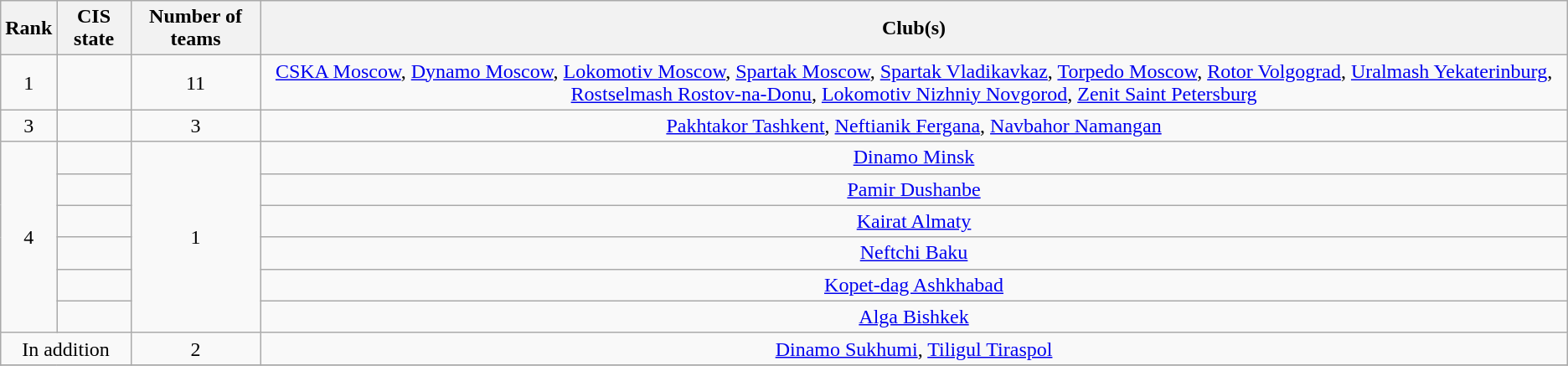<table class="wikitable">
<tr>
<th>Rank</th>
<th>CIS state</th>
<th>Number of teams</th>
<th>Club(s)</th>
</tr>
<tr>
<td align="center">1</td>
<td></td>
<td align="center" rowspan=1>11</td>
<td align="center"><a href='#'>CSKA Moscow</a>, <a href='#'>Dynamo Moscow</a>, <a href='#'>Lokomotiv Moscow</a>, <a href='#'>Spartak Moscow</a>, <a href='#'>Spartak Vladikavkaz</a>, <a href='#'>Torpedo Moscow</a>, <a href='#'>Rotor Volgograd</a>, <a href='#'>Uralmash Yekaterinburg</a>, <a href='#'>Rostselmash Rostov-na-Donu</a>, <a href='#'>Lokomotiv Nizhniy Novgorod</a>, <a href='#'>Zenit Saint Petersburg</a></td>
</tr>
<tr>
<td align="center" rowspan=1>3</td>
<td></td>
<td align="center" rowspan=1>3</td>
<td align="center"><a href='#'>Pakhtakor Tashkent</a>, <a href='#'>Neftianik Fergana</a>, <a href='#'>Navbahor Namangan</a></td>
</tr>
<tr>
<td align="center" rowspan=6>4</td>
<td></td>
<td align="center" rowspan=6>1</td>
<td align="center"><a href='#'>Dinamo Minsk</a></td>
</tr>
<tr>
<td></td>
<td align="center"><a href='#'>Pamir Dushanbe</a></td>
</tr>
<tr>
<td></td>
<td align="center"><a href='#'>Kairat Almaty</a></td>
</tr>
<tr>
<td></td>
<td align="center"><a href='#'>Neftchi Baku</a></td>
</tr>
<tr>
<td></td>
<td align="center"><a href='#'>Kopet-dag Ashkhabad</a></td>
</tr>
<tr>
<td></td>
<td align="center"><a href='#'>Alga Bishkek</a></td>
</tr>
<tr>
<td colspan=2 align=center>In addition</td>
<td align=center>2</td>
<td align="center"><a href='#'>Dinamo Sukhumi</a>, <a href='#'>Tiligul Tiraspol</a></td>
</tr>
<tr>
</tr>
</table>
